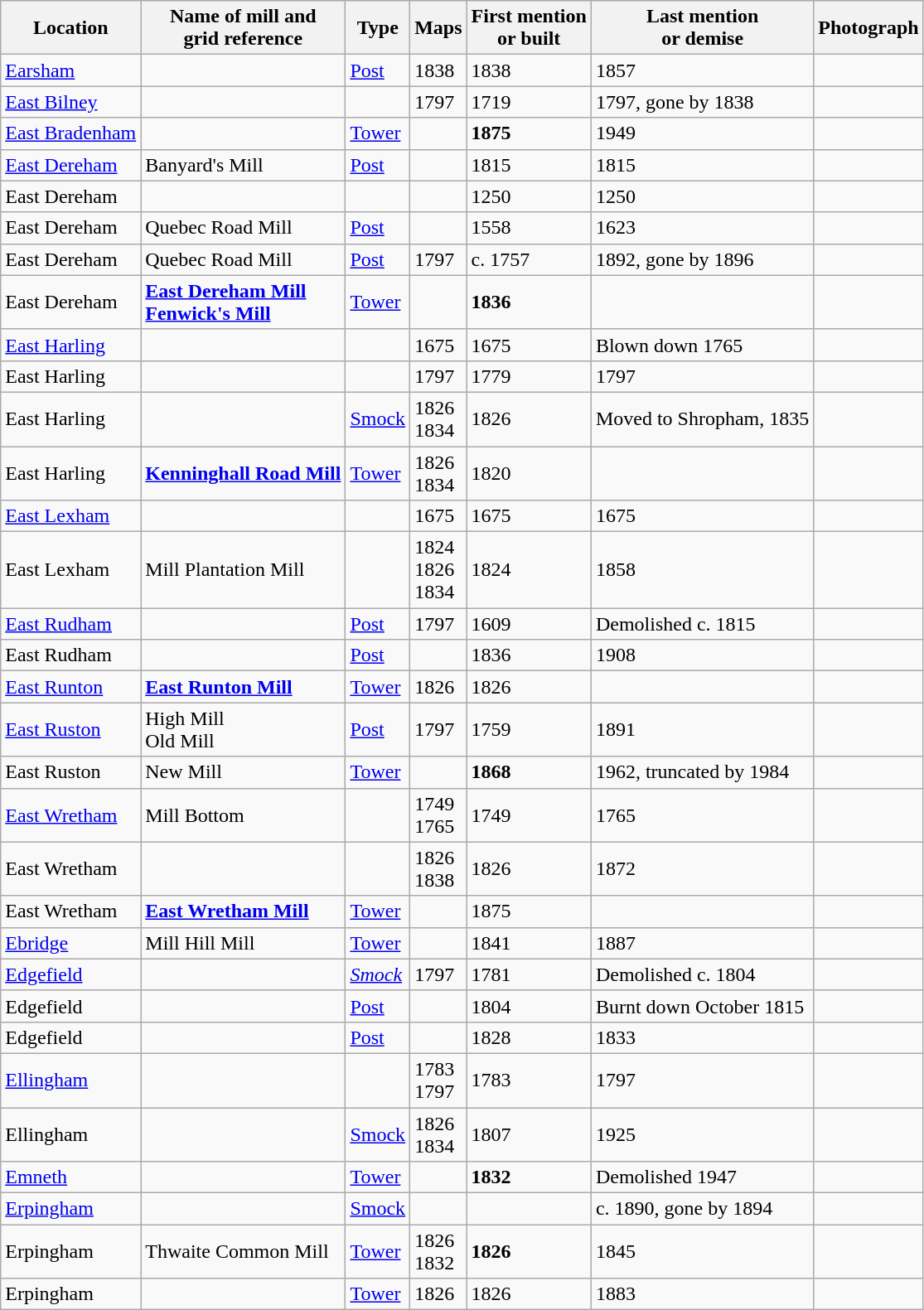<table class="wikitable">
<tr>
<th>Location</th>
<th>Name of mill and<br>grid reference</th>
<th>Type</th>
<th>Maps</th>
<th>First mention<br>or built</th>
<th>Last mention<br> or demise</th>
<th>Photograph</th>
</tr>
<tr>
<td><a href='#'>Earsham</a></td>
<td></td>
<td><a href='#'>Post</a></td>
<td>1838</td>
<td>1838</td>
<td>1857<br></td>
<td></td>
</tr>
<tr>
<td><a href='#'>East Bilney</a></td>
<td></td>
<td></td>
<td>1797</td>
<td>1719</td>
<td>1797, gone by 1838<br></td>
<td></td>
</tr>
<tr>
<td><a href='#'>East Bradenham</a></td>
<td></td>
<td><a href='#'>Tower</a></td>
<td></td>
<td><strong>1875</strong></td>
<td>1949<br></td>
<td></td>
</tr>
<tr>
<td><a href='#'>East Dereham</a></td>
<td>Banyard's Mill<br></td>
<td><a href='#'>Post</a></td>
<td></td>
<td>1815</td>
<td>1815<br></td>
<td></td>
</tr>
<tr>
<td>East Dereham</td>
<td></td>
<td></td>
<td></td>
<td>1250</td>
<td>1250<br></td>
<td></td>
</tr>
<tr>
<td>East Dereham</td>
<td>Quebec Road Mill<br></td>
<td><a href='#'>Post</a></td>
<td></td>
<td>1558</td>
<td>1623<br></td>
<td></td>
</tr>
<tr>
<td>East Dereham</td>
<td>Quebec Road Mill<br></td>
<td><a href='#'>Post</a></td>
<td>1797</td>
<td>c. 1757</td>
<td>1892, gone by 1896<br></td>
<td></td>
</tr>
<tr>
<td>East Dereham</td>
<td><strong><a href='#'>East Dereham Mill<br>Fenwick's Mill</a></strong><br></td>
<td><a href='#'>Tower</a></td>
<td></td>
<td><strong>1836</strong></td>
<td></td>
<td></td>
</tr>
<tr>
<td><a href='#'>East Harling</a></td>
<td></td>
<td></td>
<td>1675</td>
<td>1675</td>
<td>Blown down 1765<br></td>
<td></td>
</tr>
<tr>
<td>East Harling</td>
<td></td>
<td></td>
<td>1797</td>
<td>1779</td>
<td>1797<br></td>
<td></td>
</tr>
<tr>
<td>East Harling</td>
<td></td>
<td><a href='#'>Smock</a></td>
<td>1826<br>1834</td>
<td>1826</td>
<td>Moved to Shropham, 1835<br></td>
<td></td>
</tr>
<tr>
<td>East Harling</td>
<td><strong><a href='#'>Kenninghall Road Mill</a></strong><br></td>
<td><a href='#'>Tower</a></td>
<td>1826<br>1834</td>
<td>1820</td>
<td></td>
<td></td>
</tr>
<tr>
<td><a href='#'>East Lexham</a></td>
<td></td>
<td></td>
<td>1675</td>
<td>1675</td>
<td>1675<br></td>
<td></td>
</tr>
<tr>
<td>East Lexham</td>
<td>Mill Plantation Mill<br></td>
<td></td>
<td>1824<br>1826<br>1834</td>
<td>1824</td>
<td>1858<br></td>
<td></td>
</tr>
<tr>
<td><a href='#'>East Rudham</a></td>
<td></td>
<td><a href='#'>Post</a></td>
<td>1797</td>
<td>1609</td>
<td>Demolished c. 1815<br></td>
<td></td>
</tr>
<tr>
<td>East Rudham</td>
<td></td>
<td><a href='#'>Post</a></td>
<td></td>
<td>1836</td>
<td>1908<br></td>
<td></td>
</tr>
<tr>
<td><a href='#'>East Runton</a></td>
<td><strong><a href='#'>East Runton Mill</a></strong><br></td>
<td><a href='#'>Tower</a></td>
<td>1826</td>
<td>1826</td>
<td></td>
<td></td>
</tr>
<tr>
<td><a href='#'>East Ruston</a></td>
<td>High Mill<br>Old Mill<br></td>
<td><a href='#'>Post</a></td>
<td>1797</td>
<td>1759</td>
<td>1891<br></td>
<td></td>
</tr>
<tr>
<td>East Ruston</td>
<td>New Mill<br></td>
<td><a href='#'>Tower</a></td>
<td></td>
<td><strong>1868</strong></td>
<td>1962, truncated by 1984<br></td>
<td></td>
</tr>
<tr>
<td><a href='#'>East Wretham</a></td>
<td>Mill Bottom</td>
<td></td>
<td>1749<br>1765</td>
<td>1749</td>
<td>1765</td>
<td></td>
</tr>
<tr>
<td>East Wretham</td>
<td></td>
<td></td>
<td>1826<br>1838</td>
<td>1826</td>
<td>1872<br></td>
<td></td>
</tr>
<tr>
<td>East Wretham</td>
<td><strong><a href='#'>East Wretham Mill</a></strong><br></td>
<td><a href='#'>Tower</a></td>
<td></td>
<td>1875</td>
<td></td>
<td></td>
</tr>
<tr>
<td><a href='#'>Ebridge</a></td>
<td>Mill Hill Mill<br></td>
<td><a href='#'>Tower</a></td>
<td></td>
<td>1841</td>
<td>1887<br></td>
<td></td>
</tr>
<tr>
<td><a href='#'>Edgefield</a></td>
<td></td>
<td><em><a href='#'>Smock</a></em></td>
<td>1797</td>
<td>1781</td>
<td>Demolished c. 1804<br></td>
<td></td>
</tr>
<tr>
<td>Edgefield</td>
<td></td>
<td><a href='#'>Post</a></td>
<td></td>
<td>1804</td>
<td>Burnt down October 1815<br></td>
<td></td>
</tr>
<tr>
<td>Edgefield</td>
<td></td>
<td><a href='#'>Post</a></td>
<td></td>
<td>1828</td>
<td>1833<br></td>
<td></td>
</tr>
<tr>
<td><a href='#'>Ellingham</a></td>
<td></td>
<td></td>
<td>1783<br>1797</td>
<td>1783</td>
<td>1797<br></td>
<td></td>
</tr>
<tr>
<td>Ellingham</td>
<td></td>
<td><a href='#'>Smock</a></td>
<td>1826<br>1834</td>
<td>1807</td>
<td>1925<br></td>
<td></td>
</tr>
<tr>
<td><a href='#'>Emneth</a></td>
<td></td>
<td><a href='#'>Tower</a></td>
<td></td>
<td><strong>1832</strong></td>
<td>Demolished 1947<br></td>
<td></td>
</tr>
<tr>
<td><a href='#'>Erpingham</a></td>
<td></td>
<td><a href='#'>Smock</a></td>
<td></td>
<td></td>
<td>c. 1890, gone by 1894<br></td>
<td></td>
</tr>
<tr>
<td>Erpingham</td>
<td>Thwaite Common Mill<br></td>
<td><a href='#'>Tower</a></td>
<td>1826<br>1832</td>
<td><strong>1826</strong></td>
<td>1845<br></td>
<td></td>
</tr>
<tr>
<td>Erpingham</td>
<td></td>
<td><a href='#'>Tower</a></td>
<td>1826</td>
<td>1826</td>
<td>1883<br></td>
<td></td>
</tr>
</table>
